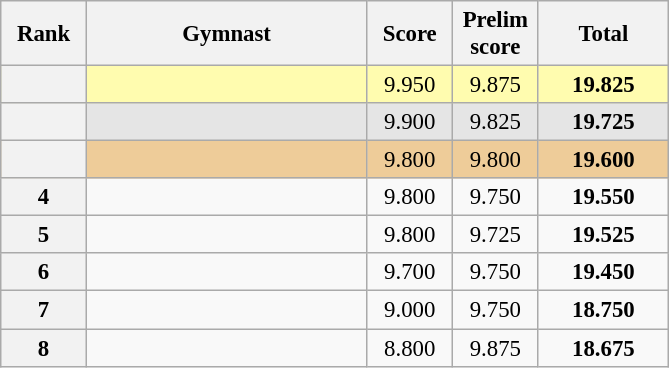<table class="wikitable sortable" style="text-align:center; font-size:95%">
<tr>
<th scope="col" style="width:50px;">Rank</th>
<th scope="col" style="width:180px;">Gymnast</th>
<th scope="col" style="width:50px;">Score</th>
<th scope="col" style="width:50px;">Prelim score</th>
<th scope="col" style="width:80px;">Total</th>
</tr>
<tr style="background:#fffcaf;">
<th scope=row style="text-align:center"></th>
<td style="text-align:left;"></td>
<td>9.950</td>
<td>9.875</td>
<td><strong>19.825</strong></td>
</tr>
<tr style="background:#e5e5e5;">
<th scope=row style="text-align:center"></th>
<td style="text-align:left;"></td>
<td>9.900</td>
<td>9.825</td>
<td><strong>19.725</strong></td>
</tr>
<tr style="background:#ec9;">
<th scope=row style="text-align:center"></th>
<td style="text-align:left;"></td>
<td>9.800</td>
<td>9.800</td>
<td><strong>19.600</strong></td>
</tr>
<tr>
<th scope=row style="text-align:center">4</th>
<td style="text-align:left;"></td>
<td>9.800</td>
<td>9.750</td>
<td><strong>19.550</strong></td>
</tr>
<tr>
<th scope=row style="text-align:center">5</th>
<td style="text-align:left;"></td>
<td>9.800</td>
<td>9.725</td>
<td><strong>19.525</strong></td>
</tr>
<tr>
<th scope=row style="text-align:center">6</th>
<td style="text-align:left;"></td>
<td>9.700</td>
<td>9.750</td>
<td><strong>19.450</strong></td>
</tr>
<tr>
<th scope=row style="text-align:center">7</th>
<td style="text-align:left;"></td>
<td>9.000</td>
<td>9.750</td>
<td><strong>18.750</strong></td>
</tr>
<tr>
<th scope=row style="text-align:center">8</th>
<td style="text-align:left;"></td>
<td>8.800</td>
<td>9.875</td>
<td><strong>18.675</strong></td>
</tr>
</table>
